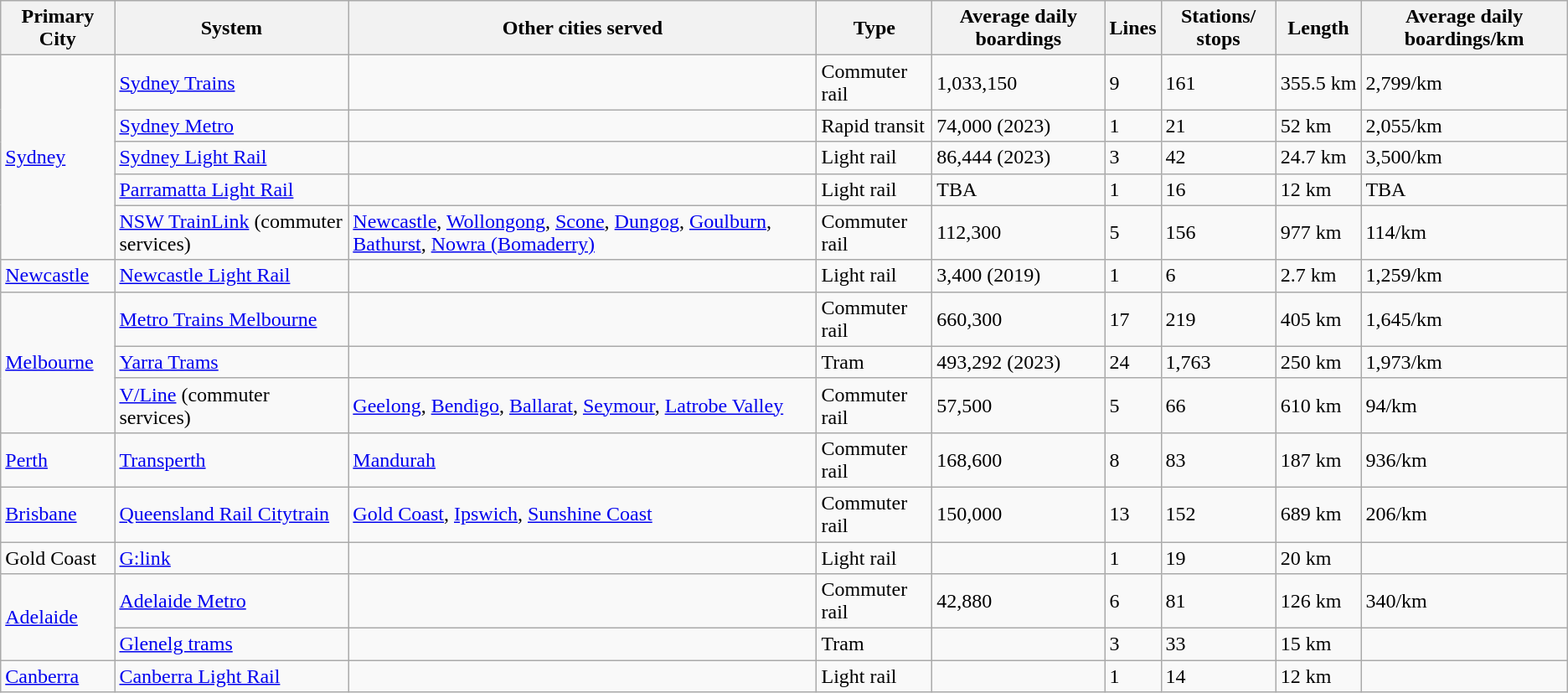<table class="wikitable sortable">
<tr>
<th>Primary City</th>
<th>System</th>
<th>Other cities served</th>
<th>Type</th>
<th data-sort-type=number>Average daily boardings</th>
<th data-sort-type=number>Lines</th>
<th data-sort-type=number>Stations/ stops</th>
<th data-sort-type=number>Length</th>
<th data-sort-type=number>Average daily boardings/km</th>
</tr>
<tr>
<td rowspan="5"><a href='#'>Sydney</a></td>
<td><a href='#'>Sydney Trains</a></td>
<td></td>
<td>Commuter rail</td>
<td>1,033,150</td>
<td>9</td>
<td>161</td>
<td>355.5 km</td>
<td>2,799/km</td>
</tr>
<tr>
<td><a href='#'>Sydney Metro</a></td>
<td></td>
<td>Rapid transit</td>
<td>74,000 (2023)</td>
<td>1</td>
<td>21</td>
<td>52 km</td>
<td>2,055/km</td>
</tr>
<tr>
<td><a href='#'>Sydney Light Rail</a></td>
<td></td>
<td>Light rail</td>
<td>86,444 (2023)</td>
<td>3</td>
<td>42</td>
<td>24.7 km</td>
<td>3,500/km</td>
</tr>
<tr>
<td><a href='#'>Parramatta Light Rail</a></td>
<td></td>
<td>Light rail</td>
<td>TBA</td>
<td>1</td>
<td>16</td>
<td>12 km</td>
<td>TBA</td>
</tr>
<tr>
<td><a href='#'>NSW TrainLink</a> (commuter services)</td>
<td><a href='#'>Newcastle</a>, <a href='#'>Wollongong</a>, <a href='#'>Scone</a>, <a href='#'>Dungog</a>, <a href='#'>Goulburn</a>, <a href='#'>Bathurst</a>, <a href='#'>Nowra (Bomaderry)</a></td>
<td>Commuter rail</td>
<td>112,300</td>
<td>5</td>
<td>156</td>
<td>977 km</td>
<td>114/km</td>
</tr>
<tr>
<td><a href='#'>Newcastle</a></td>
<td><a href='#'>Newcastle Light Rail</a></td>
<td></td>
<td>Light rail</td>
<td>3,400  (2019)</td>
<td>1</td>
<td>6</td>
<td>2.7 km</td>
<td>1,259/km</td>
</tr>
<tr>
<td rowspan="3"><a href='#'>Melbourne</a></td>
<td><a href='#'>Metro Trains Melbourne</a></td>
<td></td>
<td>Commuter rail</td>
<td>660,300</td>
<td>17</td>
<td>219</td>
<td>405 km</td>
<td>1,645/km</td>
</tr>
<tr>
<td><a href='#'>Yarra Trams</a></td>
<td></td>
<td>Tram</td>
<td>493,292 (2023)</td>
<td>24</td>
<td>1,763</td>
<td>250 km</td>
<td>1,973/km</td>
</tr>
<tr>
<td><a href='#'>V/Line</a> (commuter services)</td>
<td><a href='#'>Geelong</a>, <a href='#'>Bendigo</a>, <a href='#'>Ballarat</a>, <a href='#'>Seymour</a>, <a href='#'>Latrobe Valley</a></td>
<td>Commuter rail</td>
<td>57,500</td>
<td>5</td>
<td>66</td>
<td>610 km</td>
<td>94/km</td>
</tr>
<tr>
<td><a href='#'>Perth</a></td>
<td><a href='#'>Transperth</a></td>
<td><a href='#'>Mandurah</a></td>
<td>Commuter rail</td>
<td>168,600</td>
<td>8</td>
<td>83</td>
<td>187 km</td>
<td>936/km</td>
</tr>
<tr>
<td><a href='#'>Brisbane</a></td>
<td><a href='#'>Queensland Rail Citytrain</a></td>
<td><a href='#'>Gold Coast</a>, <a href='#'>Ipswich</a>, <a href='#'>Sunshine Coast</a></td>
<td>Commuter rail</td>
<td>150,000</td>
<td>13</td>
<td>152</td>
<td>689 km</td>
<td>206/km</td>
</tr>
<tr>
<td>Gold Coast</td>
<td><a href='#'>G:link</a></td>
<td></td>
<td>Light rail</td>
<td></td>
<td>1</td>
<td>19</td>
<td>20 km</td>
<td></td>
</tr>
<tr>
<td rowspan="2"><a href='#'>Adelaide</a></td>
<td><a href='#'>Adelaide Metro</a></td>
<td></td>
<td>Commuter rail</td>
<td>42,880</td>
<td>6</td>
<td>81</td>
<td>126 km</td>
<td>340/km</td>
</tr>
<tr>
<td><a href='#'>Glenelg trams</a></td>
<td></td>
<td>Tram</td>
<td></td>
<td>3</td>
<td>33</td>
<td>15 km</td>
<td></td>
</tr>
<tr>
<td><a href='#'>Canberra</a></td>
<td><a href='#'>Canberra Light Rail</a></td>
<td></td>
<td>Light rail</td>
<td></td>
<td>1</td>
<td>14</td>
<td>12 km</td>
<td></td>
</tr>
</table>
